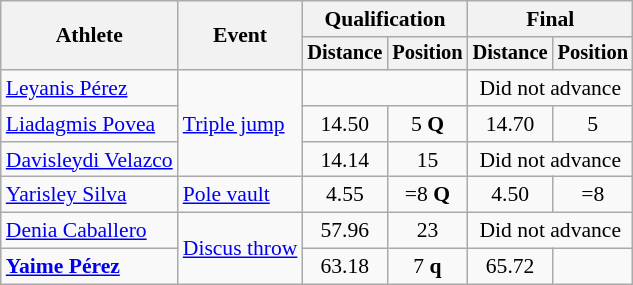<table class=wikitable style=font-size:90%;text-align:center>
<tr>
<th rowspan=2>Athlete</th>
<th rowspan=2>Event</th>
<th colspan=2>Qualification</th>
<th colspan=2>Final</th>
</tr>
<tr style=font-size:95%>
<th>Distance</th>
<th>Position</th>
<th>Distance</th>
<th>Position</th>
</tr>
<tr>
<td align=left><a href='#'>Leyanis Pérez</a></td>
<td align=left rowspan=3><a href='#'>Triple jump</a></td>
<td colspan="2"></td>
<td colspan="2">Did not advance</td>
</tr>
<tr>
<td align=left><a href='#'>Liadagmis Povea</a></td>
<td>14.50</td>
<td>5 <strong>Q</strong></td>
<td>14.70</td>
<td>5</td>
</tr>
<tr>
<td align=left><a href='#'>Davisleydi Velazco</a></td>
<td>14.14</td>
<td>15</td>
<td colspan="2">Did not advance</td>
</tr>
<tr>
<td align=left><a href='#'>Yarisley Silva</a></td>
<td align=left><a href='#'>Pole vault</a></td>
<td>4.55</td>
<td>=8 <strong>Q</strong></td>
<td>4.50</td>
<td>=8</td>
</tr>
<tr>
<td align=left><a href='#'>Denia Caballero</a></td>
<td align=left rowspan=2><a href='#'>Discus throw</a></td>
<td>57.96</td>
<td>23</td>
<td colspan="2">Did not advance</td>
</tr>
<tr>
<td align=left><strong><a href='#'>Yaime Pérez</a></strong></td>
<td>63.18</td>
<td>7 <strong>q</strong></td>
<td>65.72</td>
<td></td>
</tr>
</table>
